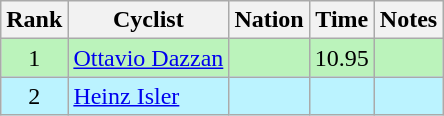<table class="wikitable sortable" style="text-align:center;">
<tr>
<th>Rank</th>
<th>Cyclist</th>
<th>Nation</th>
<th>Time</th>
<th>Notes</th>
</tr>
<tr bgcolor=bbf3bb>
<td>1</td>
<td align=left><a href='#'>Ottavio Dazzan</a></td>
<td align=left></td>
<td>10.95</td>
<td></td>
</tr>
<tr bgcolor=bbf3ff>
<td>2</td>
<td align=left><a href='#'>Heinz Isler</a></td>
<td align=left></td>
<td></td>
<td></td>
</tr>
</table>
